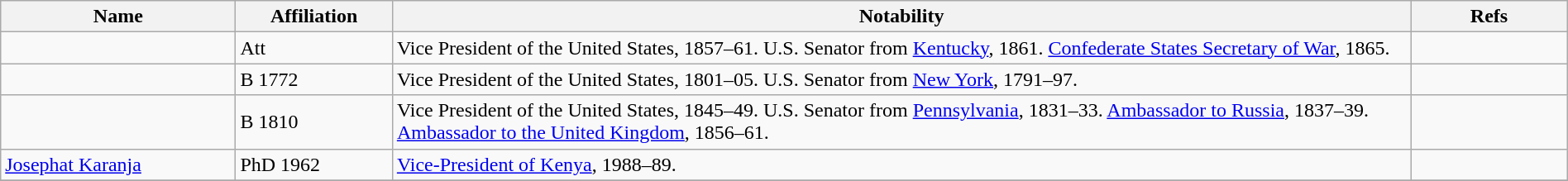<table class="wikitable sortable" style="width:100%">
<tr>
<th width="15%">Name</th>
<th width="10%">Affiliation</th>
<th width="*" class="unsortable">Notability</th>
<th width="10%" class="unsortable">Refs</th>
</tr>
<tr>
<td></td>
<td>Att</td>
<td>Vice President of the United States, 1857–61. U.S. Senator from <a href='#'>Kentucky</a>, 1861. <a href='#'>Confederate States Secretary of War</a>, 1865.</td>
<td></td>
</tr>
<tr>
<td></td>
<td>B 1772</td>
<td>Vice President of the United States, 1801–05. U.S. Senator from <a href='#'>New York</a>, 1791–97.</td>
<td></td>
</tr>
<tr>
<td></td>
<td>B 1810</td>
<td>Vice President of the United States, 1845–49. U.S. Senator from <a href='#'>Pennsylvania</a>, 1831–33. <a href='#'>Ambassador to Russia</a>, 1837–39. <a href='#'>Ambassador to the United Kingdom</a>, 1856–61.</td>
<td></td>
</tr>
<tr>
<td><a href='#'>Josephat Karanja</a></td>
<td>PhD 1962</td>
<td><a href='#'>Vice-President of Kenya</a>, 1988–89.</td>
<td></td>
</tr>
<tr>
</tr>
</table>
